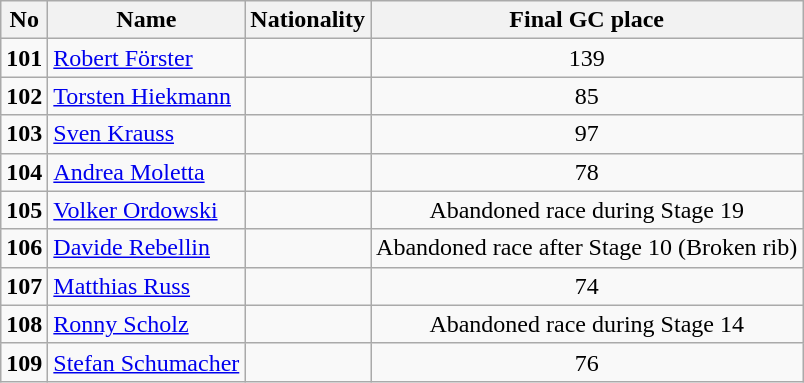<table class="wikitable">
<tr>
<th>No</th>
<th>Name</th>
<th>Nationality</th>
<th>Final GC place</th>
</tr>
<tr --->
<td><strong>101</strong></td>
<td><a href='#'>Robert Förster</a></td>
<td></td>
<td align="center">139</td>
</tr>
<tr --->
<td><strong>102</strong></td>
<td><a href='#'>Torsten Hiekmann</a></td>
<td></td>
<td align="center">85</td>
</tr>
<tr --->
<td><strong>103</strong></td>
<td><a href='#'>Sven Krauss</a></td>
<td></td>
<td align="center">97</td>
</tr>
<tr --->
<td><strong>104</strong></td>
<td><a href='#'>Andrea Moletta</a></td>
<td></td>
<td align="center">78</td>
</tr>
<tr --->
<td><strong>105</strong></td>
<td><a href='#'>Volker Ordowski</a></td>
<td></td>
<td align="center">Abandoned race during Stage 19</td>
</tr>
<tr --->
<td><strong>106</strong></td>
<td><a href='#'>Davide Rebellin</a></td>
<td></td>
<td align="center">Abandoned race after Stage 10 (Broken rib)</td>
</tr>
<tr --->
<td><strong>107</strong></td>
<td><a href='#'>Matthias Russ</a></td>
<td></td>
<td align="center">74</td>
</tr>
<tr --->
<td><strong>108</strong></td>
<td><a href='#'>Ronny Scholz</a></td>
<td></td>
<td align="center">Abandoned race during Stage 14</td>
</tr>
<tr --->
<td><strong>109</strong></td>
<td><a href='#'>Stefan Schumacher</a></td>
<td></td>
<td align="center">76</td>
</tr>
</table>
